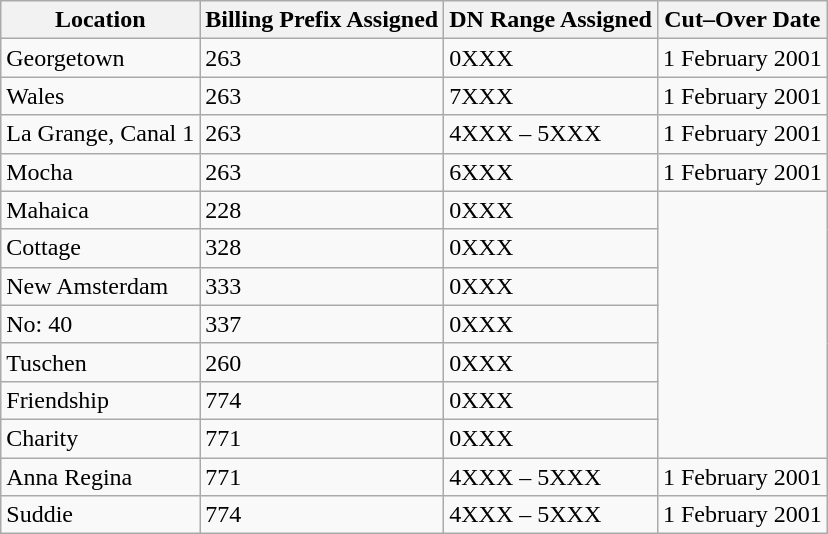<table class="wikitable" border=1>
<tr>
<th>Location</th>
<th>Billing Prefix Assigned</th>
<th>DN Range Assigned</th>
<th>Cut–Over Date</th>
</tr>
<tr>
<td>Georgetown</td>
<td>263</td>
<td>0XXX</td>
<td>1 February 2001</td>
</tr>
<tr>
<td>Wales</td>
<td>263</td>
<td>7XXX</td>
<td>1 February 2001</td>
</tr>
<tr>
<td>La Grange, Canal 1</td>
<td>263</td>
<td>4XXX – 5XXX</td>
<td>1 February 2001</td>
</tr>
<tr>
<td>Mocha</td>
<td>263</td>
<td>6XXX</td>
<td>1 February 2001</td>
</tr>
<tr>
<td>Mahaica</td>
<td>228</td>
<td>0XXX</td>
</tr>
<tr>
<td>Cottage</td>
<td>328</td>
<td>0XXX</td>
</tr>
<tr>
<td>New Amsterdam</td>
<td>333</td>
<td>0XXX</td>
</tr>
<tr>
<td>No: 40</td>
<td>337</td>
<td>0XXX</td>
</tr>
<tr>
<td>Tuschen</td>
<td>260</td>
<td>0XXX</td>
</tr>
<tr>
<td>Friendship</td>
<td>774</td>
<td>0XXX</td>
</tr>
<tr>
<td>Charity</td>
<td>771</td>
<td>0XXX</td>
</tr>
<tr>
<td>Anna Regina</td>
<td>771</td>
<td>4XXX – 5XXX</td>
<td>1 February 2001</td>
</tr>
<tr>
<td>Suddie</td>
<td>774</td>
<td>4XXX – 5XXX</td>
<td>1 February 2001</td>
</tr>
</table>
